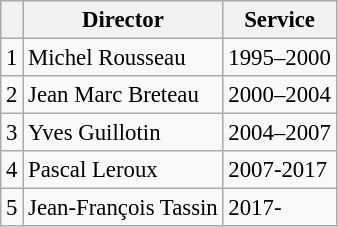<table class="wikitable" style="font-size: 95%;">
<tr>
<th></th>
<th>Director</th>
<th>Service</th>
</tr>
<tr>
<td>1</td>
<td>Michel Rousseau</td>
<td>1995–2000</td>
</tr>
<tr>
<td>2</td>
<td>Jean Marc Breteau</td>
<td>2000–2004</td>
</tr>
<tr>
<td>3</td>
<td>Yves Guillotin</td>
<td>2004–2007</td>
</tr>
<tr>
<td>4</td>
<td>Pascal Leroux</td>
<td>2007-2017</td>
</tr>
<tr>
<td>5</td>
<td>Jean-François Tassin</td>
<td>2017-</td>
</tr>
</table>
